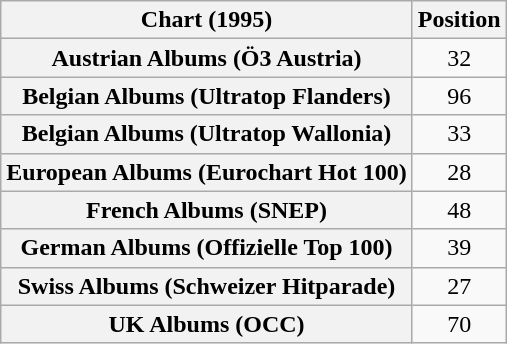<table class="wikitable plainrowheaders sortable">
<tr>
<th>Chart (1995)</th>
<th>Position</th>
</tr>
<tr>
<th scope="row">Austrian Albums (Ö3 Austria)</th>
<td style="text-align:center;">32</td>
</tr>
<tr>
<th scope="row">Belgian Albums (Ultratop Flanders)</th>
<td style="text-align:center;">96</td>
</tr>
<tr>
<th scope="row">Belgian Albums (Ultratop Wallonia)</th>
<td style="text-align:center;">33</td>
</tr>
<tr>
<th scope="row">European Albums (Eurochart Hot 100)</th>
<td style="text-align:center;">28</td>
</tr>
<tr>
<th scope="row">French Albums (SNEP)</th>
<td style="text-align:center;">48</td>
</tr>
<tr>
<th scope="row">German Albums (Offizielle Top 100)</th>
<td style="text-align:center;">39</td>
</tr>
<tr>
<th scope="row">Swiss Albums (Schweizer Hitparade)</th>
<td style="text-align:center;">27</td>
</tr>
<tr>
<th scope="row">UK Albums (OCC)</th>
<td style="text-align:center;">70</td>
</tr>
</table>
